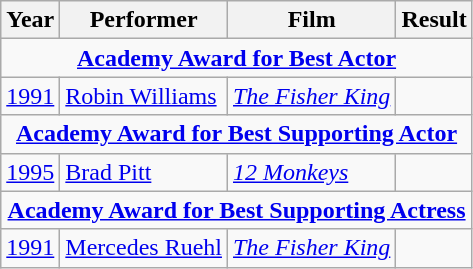<table class="wikitable">
<tr style="text-align:center;">
<th>Year</th>
<th>Performer</th>
<th>Film</th>
<th>Result</th>
</tr>
<tr>
<td colspan="4" style="text-align:center;"><strong><a href='#'>Academy Award for Best Actor</a></strong></td>
</tr>
<tr>
<td><a href='#'>1991</a></td>
<td><a href='#'>Robin Williams</a></td>
<td><em><a href='#'>The Fisher King</a></em></td>
<td></td>
</tr>
<tr>
<td colspan="4" style="text-align:center;"><strong><a href='#'>Academy Award for Best Supporting Actor</a></strong></td>
</tr>
<tr>
<td><a href='#'>1995</a></td>
<td><a href='#'>Brad Pitt</a></td>
<td><em><a href='#'>12 Monkeys</a></em></td>
<td></td>
</tr>
<tr>
<td colspan="4" style="text-align:center;"><strong><a href='#'>Academy Award for Best Supporting Actress</a></strong></td>
</tr>
<tr>
<td><a href='#'>1991</a></td>
<td><a href='#'>Mercedes Ruehl</a></td>
<td><em><a href='#'>The Fisher King</a></em></td>
<td></td>
</tr>
</table>
